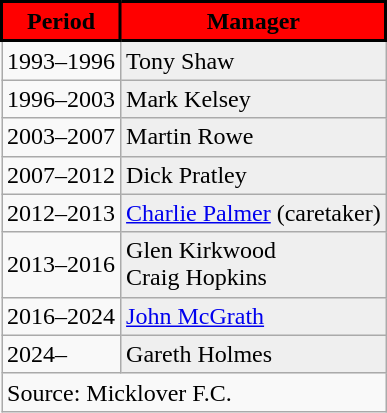<table class="wikitable sortable">
<tr>
<th style="background:#FF0000; color:#000000; border:2px solid #000000;" scope="col">Period</th>
<th style="background:#FF0000; color:#000000; border:2px solid #000000;" scope="col">Manager</th>
</tr>
<tr>
<td>1993–1996</td>
<td style="background:#efefef;"> Tony Shaw</td>
</tr>
<tr>
<td>1996–2003</td>
<td style="background:#efefef;"> Mark Kelsey</td>
</tr>
<tr>
<td>2003–2007</td>
<td style="background:#efefef;"> Martin Rowe</td>
</tr>
<tr>
<td>2007–2012</td>
<td style="background:#efefef;"> Dick Pratley</td>
</tr>
<tr>
<td>2012–2013</td>
<td style="background:#efefef;"> <a href='#'>Charlie Palmer</a> (caretaker)</td>
</tr>
<tr>
<td>2013–2016</td>
<td style="background:#efefef;"> Glen Kirkwood<br> Craig Hopkins</td>
</tr>
<tr>
<td>2016–2024</td>
<td style="background:#efefef;"> <a href='#'>John McGrath</a></td>
</tr>
<tr>
<td>2024–</td>
<td style="background:#efefef;"> Gareth Holmes</td>
</tr>
<tr>
<td colspan=2>Source: Micklover F.C.</td>
</tr>
</table>
